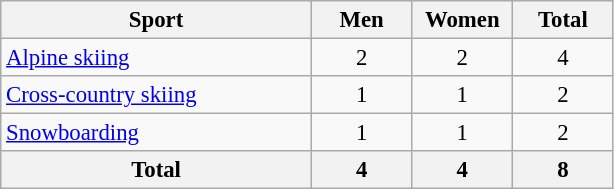<table class="wikitable" style="text-align:center; font-size: 95%">
<tr>
<th width=200>Sport</th>
<th width=60>Men</th>
<th width=60>Women</th>
<th width=60>Total</th>
</tr>
<tr>
<td align=left><a href='#'>Alpine skiing</a></td>
<td>2</td>
<td>2</td>
<td>4</td>
</tr>
<tr>
<td align=left><a href='#'>Cross-country skiing</a></td>
<td>1</td>
<td>1</td>
<td>2</td>
</tr>
<tr>
<td align=left><a href='#'>Snowboarding</a></td>
<td>1</td>
<td>1</td>
<td>2</td>
</tr>
<tr>
<th>Total</th>
<th>4</th>
<th>4</th>
<th>8</th>
</tr>
</table>
